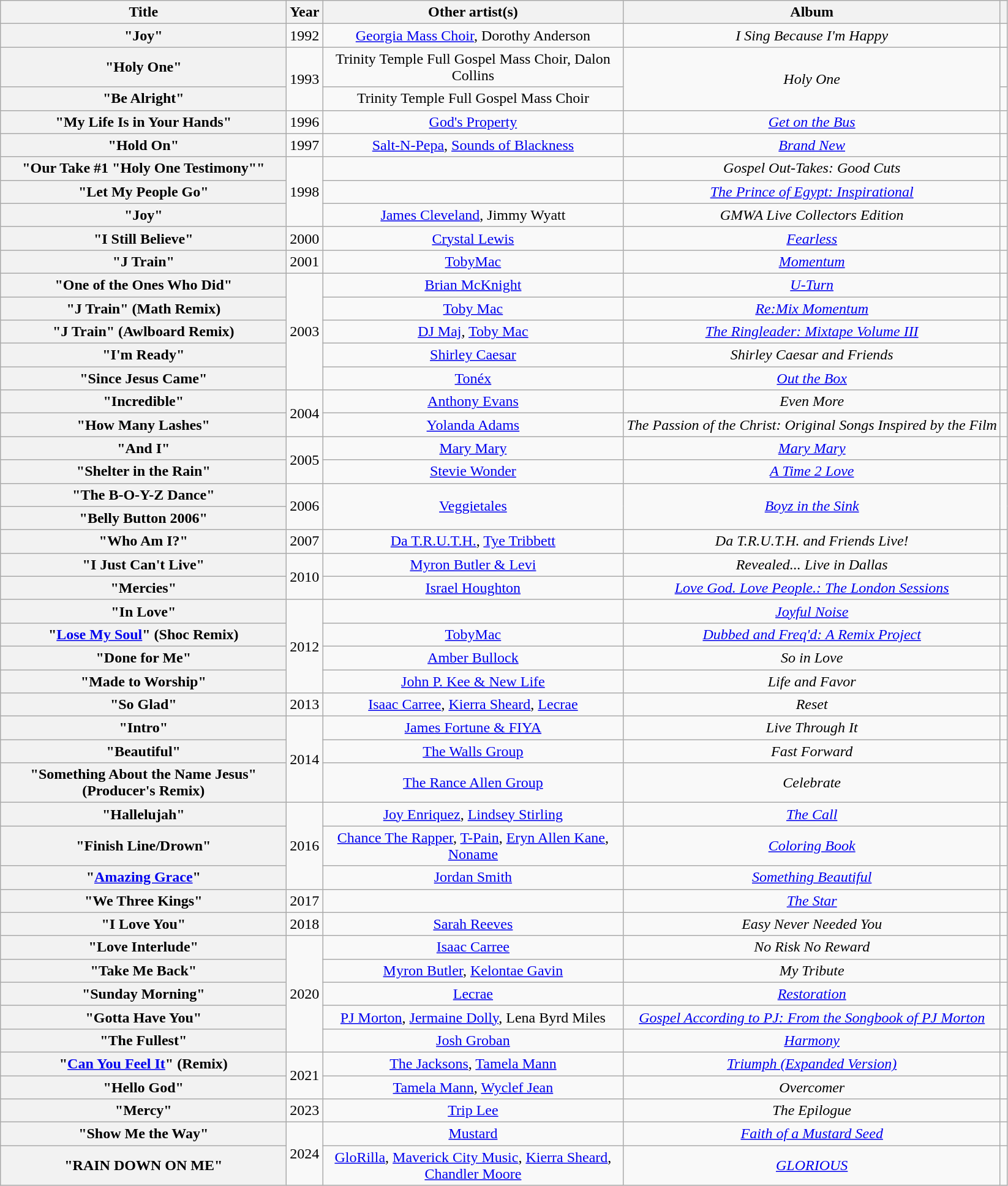<table class="wikitable plainrowheaders" style="text-align:center;" border="1">
<tr>
<th scope="col" style="width:19em;">Title</th>
<th scope="col">Year</th>
<th scope="col" style="width:20em;">Other artist(s)</th>
<th scope="col">Album</th>
<th scope="col"></th>
</tr>
<tr>
<th scope="row">"Joy"</th>
<td rowspan="1">1992</td>
<td><a href='#'>Georgia Mass Choir</a>, Dorothy Anderson</td>
<td><em>I Sing Because I'm Happy</em></td>
<td></td>
</tr>
<tr>
<th scope="row">"Holy One"</th>
<td rowspan="2">1993</td>
<td>Trinity Temple Full Gospel Mass Choir, Dalon Collins</td>
<td rowspan="2"><em>Holy One</em></td>
<td></td>
</tr>
<tr>
<th scope="row">"Be Alright"</th>
<td>Trinity Temple Full Gospel Mass Choir</td>
<td></td>
</tr>
<tr>
<th scope="row">"My Life Is in Your Hands"</th>
<td>1996</td>
<td><a href='#'>God's Property</a></td>
<td><em><a href='#'>Get on the Bus</a></em></td>
<td></td>
</tr>
<tr>
<th scope="row">"Hold On"</th>
<td>1997</td>
<td><a href='#'>Salt-N-Pepa</a>, <a href='#'>Sounds of Blackness</a></td>
<td><em><a href='#'>Brand New</a></em></td>
<td></td>
</tr>
<tr>
<th scope="row">"Our Take #1 "Holy One Testimony""</th>
<td rowspan="3">1998</td>
<td></td>
<td><em>Gospel Out-Takes: Good Cuts</em></td>
<td></td>
</tr>
<tr>
<th scope="row">"Let My People Go"</th>
<td></td>
<td><em><a href='#'>The Prince of Egypt: Inspirational</a></em></td>
<td></td>
</tr>
<tr>
<th scope="row">"Joy"</th>
<td><a href='#'>James Cleveland</a>, Jimmy Wyatt</td>
<td><em>GMWA Live Collectors Edition</em></td>
<td></td>
</tr>
<tr>
<th scope="row">"I Still Believe"</th>
<td>2000</td>
<td><a href='#'>Crystal Lewis</a></td>
<td><em><a href='#'>Fearless</a></em></td>
<td></td>
</tr>
<tr>
<th scope="row">"J Train"</th>
<td>2001</td>
<td><a href='#'>TobyMac</a></td>
<td><em><a href='#'>Momentum</a></em></td>
<td></td>
</tr>
<tr>
<th scope="row">"One of the Ones Who Did"</th>
<td rowspan="5">2003</td>
<td><a href='#'>Brian McKnight</a></td>
<td><em><a href='#'>U-Turn</a></em></td>
<td></td>
</tr>
<tr>
<th scope="row">"J Train" (Math Remix)</th>
<td><a href='#'>Toby Mac</a></td>
<td><em><a href='#'>Re:Mix Momentum</a></em></td>
<td></td>
</tr>
<tr>
<th scope="row">"J Train" (Awlboard Remix)</th>
<td><a href='#'>DJ Maj</a>, <a href='#'>Toby Mac</a></td>
<td><em><a href='#'>The Ringleader: Mixtape Volume III</a></em></td>
<td></td>
</tr>
<tr>
<th scope="row">"I'm Ready"</th>
<td><a href='#'>Shirley Caesar</a></td>
<td><em>Shirley Caesar and Friends</em></td>
<td></td>
</tr>
<tr>
<th scope="row">"Since Jesus Came"</th>
<td><a href='#'>Tonéx</a></td>
<td><em><a href='#'>Out the Box</a></em></td>
<td></td>
</tr>
<tr>
<th scope="row">"Incredible"</th>
<td rowspan="2">2004</td>
<td><a href='#'>Anthony Evans</a></td>
<td><em>Even More</em></td>
<td></td>
</tr>
<tr>
<th scope="row">"How Many Lashes"</th>
<td><a href='#'>Yolanda Adams</a></td>
<td><em>The Passion of the Christ: Original Songs Inspired by the Film</em></td>
<td></td>
</tr>
<tr>
<th scope="row">"And I"</th>
<td rowspan="2">2005</td>
<td><a href='#'>Mary Mary</a></td>
<td><em><a href='#'>Mary Mary</a></em></td>
<td></td>
</tr>
<tr>
<th scope="row">"Shelter in the Rain"</th>
<td><a href='#'>Stevie Wonder</a></td>
<td><em><a href='#'>A Time 2 Love</a></em></td>
<td></td>
</tr>
<tr>
<th scope="row">"The B-O-Y-Z Dance"</th>
<td rowspan="2">2006</td>
<td rowspan="2"><a href='#'>Veggietales</a></td>
<td rowspan="2"><em><a href='#'>Boyz in the Sink</a></em></td>
<td rowspan="2"></td>
</tr>
<tr>
<th scope="row">"Belly Button 2006"</th>
</tr>
<tr>
<th scope="row">"Who Am I?"</th>
<td rowspan="1">2007</td>
<td><a href='#'>Da T.R.U.T.H.</a>, <a href='#'>Tye Tribbett</a></td>
<td><em>Da T.R.U.T.H. and Friends Live!</em></td>
<td></td>
</tr>
<tr>
<th scope="row">"I Just Can't Live"</th>
<td rowspan="2">2010</td>
<td><a href='#'>Myron Butler & Levi</a></td>
<td><em>Revealed... Live in Dallas</em></td>
<td></td>
</tr>
<tr>
<th scope="row">"Mercies"</th>
<td><a href='#'>Israel Houghton</a></td>
<td><em><a href='#'>Love God. Love People.: The London Sessions</a></em></td>
<td></td>
</tr>
<tr>
<th scope="row">"In Love"</th>
<td rowspan="4">2012</td>
<td></td>
<td><em><a href='#'>Joyful Noise</a></em></td>
<td></td>
</tr>
<tr>
<th scope="row">"<a href='#'>Lose My Soul</a>" (Shoc Remix)</th>
<td><a href='#'>TobyMac</a></td>
<td><em><a href='#'>Dubbed and Freq'd: A Remix Project</a></em></td>
<td></td>
</tr>
<tr>
<th scope="row">"Done for Me"</th>
<td><a href='#'>Amber Bullock</a></td>
<td><em>So in Love</em></td>
<td></td>
</tr>
<tr>
<th scope="row">"Made to Worship"</th>
<td><a href='#'>John P. Kee & New Life</a></td>
<td><em>Life and Favor</em></td>
<td></td>
</tr>
<tr>
<th scope="row">"So Glad"</th>
<td>2013</td>
<td><a href='#'>Isaac Carree</a>, <a href='#'>Kierra Sheard</a>, <a href='#'>Lecrae</a></td>
<td><em>Reset</em></td>
<td></td>
</tr>
<tr>
<th scope="row">"Intro"</th>
<td rowspan="3">2014</td>
<td><a href='#'>James Fortune & FIYA</a></td>
<td><em>Live Through It</em></td>
<td></td>
</tr>
<tr>
<th scope="row">"Beautiful"</th>
<td><a href='#'>The Walls Group</a></td>
<td><em>Fast Forward</em></td>
<td></td>
</tr>
<tr>
<th scope="row">"Something About the Name Jesus" (Producer's Remix)</th>
<td><a href='#'>The Rance Allen Group</a></td>
<td><em>Celebrate</em></td>
<td></td>
</tr>
<tr>
<th scope="row">"Hallelujah"</th>
<td rowspan="3">2016</td>
<td><a href='#'>Joy Enriquez</a>, <a href='#'>Lindsey Stirling</a></td>
<td><em><a href='#'>The Call</a></em></td>
<td></td>
</tr>
<tr>
<th scope="row">"Finish Line/Drown"</th>
<td><a href='#'>Chance The Rapper</a>, <a href='#'>T-Pain</a>, <a href='#'>Eryn Allen Kane</a>, <a href='#'>Noname</a></td>
<td><em><a href='#'>Coloring Book</a></em></td>
<td></td>
</tr>
<tr>
<th scope="row">"<a href='#'>Amazing Grace</a>"</th>
<td><a href='#'>Jordan Smith</a></td>
<td><em><a href='#'>Something Beautiful</a></em></td>
<td></td>
</tr>
<tr>
<th scope="row">"We Three Kings"</th>
<td>2017</td>
<td></td>
<td><em><a href='#'>The Star</a></em></td>
<td></td>
</tr>
<tr>
<th scope="row">"I Love You"</th>
<td>2018</td>
<td><a href='#'>Sarah Reeves</a></td>
<td><em>Easy Never Needed You</em></td>
<td></td>
</tr>
<tr>
<th scope="row">"Love Interlude"</th>
<td rowspan="5">2020</td>
<td><a href='#'>Isaac Carree</a></td>
<td><em>No Risk No Reward</em></td>
<td></td>
</tr>
<tr>
<th scope="row">"Take Me Back"</th>
<td><a href='#'>Myron Butler</a>, <a href='#'>Kelontae Gavin</a></td>
<td><em>My Tribute</em></td>
<td></td>
</tr>
<tr>
<th scope="row">"Sunday Morning"</th>
<td><a href='#'>Lecrae</a></td>
<td><em><a href='#'>Restoration</a></em></td>
<td></td>
</tr>
<tr>
<th scope="row">"Gotta Have You"</th>
<td><a href='#'>PJ Morton</a>, <a href='#'>Jermaine Dolly</a>, Lena Byrd Miles</td>
<td><em><a href='#'>Gospel According to PJ: From the Songbook of PJ Morton</a></em></td>
<td></td>
</tr>
<tr>
<th scope="row">"The Fullest"</th>
<td><a href='#'>Josh Groban</a></td>
<td><em><a href='#'>Harmony</a></em></td>
<td></td>
</tr>
<tr>
<th scope="row">"<a href='#'>Can You Feel It</a>" (Remix)</th>
<td rowspan="2">2021</td>
<td><a href='#'>The Jacksons</a>, <a href='#'>Tamela Mann</a></td>
<td><em><a href='#'>Triumph (Expanded Version)</a></em></td>
<td></td>
</tr>
<tr>
<th scope="row">"Hello God"</th>
<td><a href='#'>Tamela Mann</a>, <a href='#'>Wyclef Jean</a></td>
<td><em>Overcomer</em></td>
<td></td>
</tr>
<tr>
<th scope="row">"Mercy"</th>
<td>2023</td>
<td><a href='#'>Trip Lee</a></td>
<td><em>The Epilogue</em></td>
<td></td>
</tr>
<tr>
<th scope="row">"Show Me the Way"</th>
<td rowspan="2">2024</td>
<td rowspan="1"><a href='#'>Mustard</a></td>
<td rowspan="1"><em><a href='#'>Faith of a Mustard Seed</a></em></td>
<td rowspan="1"></td>
</tr>
<tr>
<th scope="row">"RAIN DOWN ON ME"</th>
<td rowspan="1"><a href='#'>GloRilla</a>, <a href='#'>Maverick City Music</a>, <a href='#'>Kierra Sheard</a>, <a href='#'>Chandler Moore</a></td>
<td rowspan="1"><em><a href='#'>GLORIOUS</a></em></td>
<td rowspan="1"></td>
</tr>
</table>
